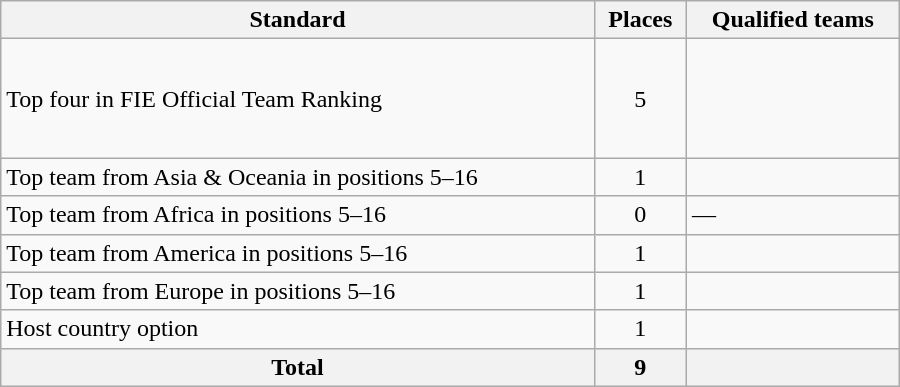<table class="wikitable" width=600>
<tr>
<th>Standard</th>
<th>Places</th>
<th>Qualified teams</th>
</tr>
<tr>
<td>Top four in FIE Official Team Ranking</td>
<td align=center>5</td>
<td><br><br><br><br></td>
</tr>
<tr>
<td>Top team from Asia & Oceania in positions 5–16</td>
<td align=center>1</td>
<td></td>
</tr>
<tr>
<td>Top team from Africa in positions 5–16</td>
<td align=center>0</td>
<td>—</td>
</tr>
<tr>
<td>Top team from America in positions 5–16</td>
<td align=center>1</td>
<td></td>
</tr>
<tr>
<td>Top team from Europe in positions 5–16</td>
<td align=center>1</td>
<td></td>
</tr>
<tr>
<td>Host country option</td>
<td align=center>1</td>
<td></td>
</tr>
<tr>
<th>Total</th>
<th>9</th>
<th></th>
</tr>
</table>
